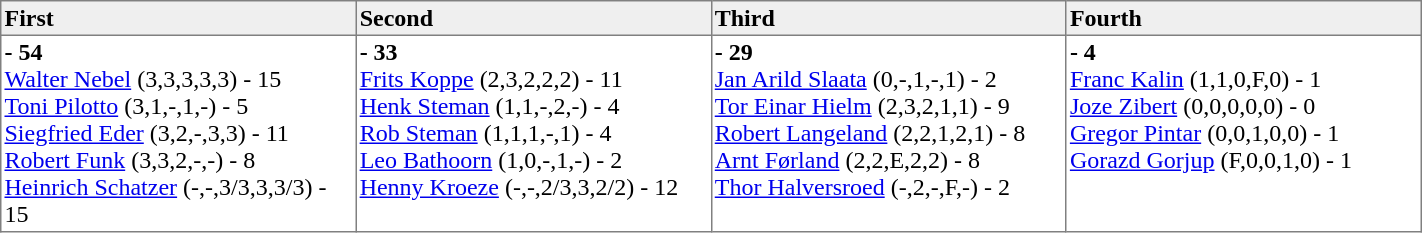<table border=1 cellpadding=2 cellspacing=0 width=75% style="border-collapse:collapse">
<tr align=left style="background:#efefef;">
<th width=20%>First</th>
<th width=20%>Second</th>
<th width=20%>Third</th>
<th width=20%>Fourth</th>
</tr>
<tr align=left>
<td valign=top><strong> - 54</strong><br><a href='#'>Walter Nebel</a> (3,3,3,3,3) - 15 <br><a href='#'>Toni Pilotto</a> (3,1,-,1,-) - 5 <br><a href='#'>Siegfried Eder</a> (3,2,-,3,3) - 11 <br><a href='#'>Robert Funk</a> (3,3,2,-,-) - 8 <br><a href='#'>Heinrich Schatzer</a> (-,-,3/3,3,3/3) - 15</td>
<td valign=top><strong> - 33</strong><br><a href='#'>Frits Koppe</a> (2,3,2,2,2) - 11 <br><a href='#'>Henk Steman</a> (1,1,-,2,-) - 4 <br><a href='#'>Rob Steman</a> (1,1,1,-,1) - 4 <br><a href='#'>Leo Bathoorn</a> (1,0,-,1,-) - 2 <br><a href='#'>Henny Kroeze</a> (-,-,2/3,3,2/2) - 12</td>
<td valign=top><strong> - 29</strong><br><a href='#'>Jan Arild Slaata</a> (0,-,1,-,1) - 2 <br><a href='#'>Tor Einar Hielm</a> (2,3,2,1,1) - 9 <br><a href='#'>Robert Langeland</a> (2,2,1,2,1) - 8 <br><a href='#'>Arnt Førland</a> (2,2,E,2,2) - 8 <br><a href='#'>Thor Halversroed</a> (-,2,-,F,-) - 2</td>
<td valign=top><strong> - 4</strong><br><a href='#'>Franc Kalin</a> (1,1,0,F,0) - 1 <br><a href='#'>Joze Zibert</a> (0,0,0,0,0) - 0 <br><a href='#'>Gregor Pintar</a> (0,0,1,0,0) - 1 <br><a href='#'>Gorazd Gorjup</a> (F,0,0,1,0) - 1</td>
</tr>
</table>
